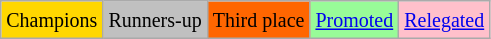<table class="wikitable">
<tr>
<td bgcolor=gold><small>Champions</small></td>
<td bgcolor=silver><small>Runners-up</small></td>
<td bgcolor=ff6600><small>Third place</small></td>
<td bgcolor=palegreen><small><a href='#'>Promoted</a></small></td>
<td bgcolor=pink><small><a href='#'>Relegated</a></small></td>
</tr>
</table>
